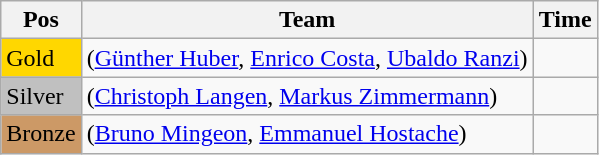<table class="wikitable">
<tr>
<th>Pos</th>
<th>Team</th>
<th>Time</th>
</tr>
<tr>
<td style="background:gold">Gold</td>
<td> (<a href='#'>Günther Huber</a>, <a href='#'>Enrico Costa</a>, <a href='#'>Ubaldo Ranzi</a>)</td>
<td></td>
</tr>
<tr>
<td style="background:silver">Silver</td>
<td> (<a href='#'>Christoph Langen</a>, <a href='#'>Markus Zimmermann</a>)</td>
<td></td>
</tr>
<tr>
<td style="background:#cc9966">Bronze</td>
<td> (<a href='#'>Bruno Mingeon</a>, <a href='#'>Emmanuel Hostache</a>)</td>
<td></td>
</tr>
</table>
